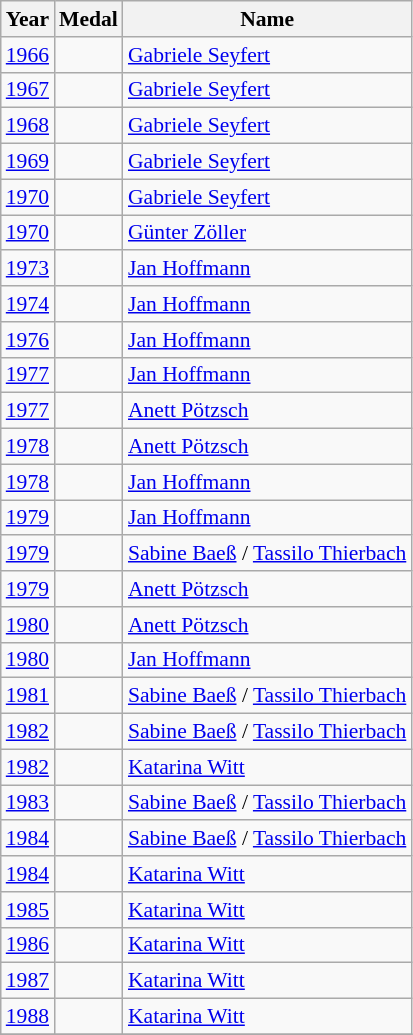<table class="wikitable" style="font-size:90%">
<tr>
<th>Year</th>
<th>Medal</th>
<th>Name</th>
</tr>
<tr>
<td><a href='#'>1966</a></td>
<td></td>
<td><a href='#'>Gabriele Seyfert</a></td>
</tr>
<tr>
<td><a href='#'>1967</a></td>
<td></td>
<td><a href='#'>Gabriele Seyfert</a></td>
</tr>
<tr>
<td><a href='#'>1968</a></td>
<td></td>
<td><a href='#'>Gabriele Seyfert</a></td>
</tr>
<tr>
<td><a href='#'>1969</a></td>
<td></td>
<td><a href='#'>Gabriele Seyfert</a></td>
</tr>
<tr>
<td><a href='#'>1970</a></td>
<td></td>
<td><a href='#'>Gabriele Seyfert</a></td>
</tr>
<tr>
<td><a href='#'>1970</a></td>
<td></td>
<td><a href='#'>Günter Zöller</a></td>
</tr>
<tr>
<td><a href='#'>1973</a></td>
<td></td>
<td><a href='#'>Jan Hoffmann</a></td>
</tr>
<tr>
<td><a href='#'>1974</a></td>
<td></td>
<td><a href='#'>Jan Hoffmann</a></td>
</tr>
<tr>
<td><a href='#'>1976</a></td>
<td></td>
<td><a href='#'>Jan Hoffmann</a></td>
</tr>
<tr>
<td><a href='#'>1977</a></td>
<td></td>
<td><a href='#'>Jan Hoffmann</a></td>
</tr>
<tr>
<td><a href='#'>1977</a></td>
<td></td>
<td><a href='#'>Anett Pötzsch</a></td>
</tr>
<tr>
<td><a href='#'>1978</a></td>
<td></td>
<td><a href='#'>Anett Pötzsch</a></td>
</tr>
<tr>
<td><a href='#'>1978</a></td>
<td></td>
<td><a href='#'>Jan Hoffmann</a></td>
</tr>
<tr>
<td><a href='#'>1979</a></td>
<td></td>
<td><a href='#'>Jan Hoffmann</a></td>
</tr>
<tr>
<td><a href='#'>1979</a></td>
<td></td>
<td><a href='#'>Sabine Baeß</a> / <a href='#'>Tassilo Thierbach</a></td>
</tr>
<tr>
<td><a href='#'>1979</a></td>
<td></td>
<td><a href='#'>Anett Pötzsch</a></td>
</tr>
<tr>
<td><a href='#'>1980</a></td>
<td></td>
<td><a href='#'>Anett Pötzsch</a></td>
</tr>
<tr>
<td><a href='#'>1980</a></td>
<td></td>
<td><a href='#'>Jan Hoffmann</a></td>
</tr>
<tr>
<td><a href='#'>1981</a></td>
<td></td>
<td><a href='#'>Sabine Baeß</a> / <a href='#'>Tassilo Thierbach</a></td>
</tr>
<tr>
<td><a href='#'>1982</a></td>
<td></td>
<td><a href='#'>Sabine Baeß</a> / <a href='#'>Tassilo Thierbach</a></td>
</tr>
<tr>
<td><a href='#'>1982</a></td>
<td></td>
<td><a href='#'>Katarina Witt</a></td>
</tr>
<tr>
<td><a href='#'>1983</a></td>
<td></td>
<td><a href='#'>Sabine Baeß</a> / <a href='#'>Tassilo Thierbach</a></td>
</tr>
<tr>
<td><a href='#'>1984</a></td>
<td></td>
<td><a href='#'>Sabine Baeß</a> / <a href='#'>Tassilo Thierbach</a></td>
</tr>
<tr>
<td><a href='#'>1984</a></td>
<td></td>
<td><a href='#'>Katarina Witt</a></td>
</tr>
<tr>
<td><a href='#'>1985</a></td>
<td></td>
<td><a href='#'>Katarina Witt</a></td>
</tr>
<tr>
<td><a href='#'>1986</a></td>
<td></td>
<td><a href='#'>Katarina Witt</a></td>
</tr>
<tr>
<td><a href='#'>1987</a></td>
<td></td>
<td><a href='#'>Katarina Witt</a></td>
</tr>
<tr>
<td><a href='#'>1988</a></td>
<td></td>
<td><a href='#'>Katarina Witt</a></td>
</tr>
<tr>
</tr>
</table>
